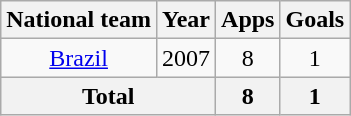<table class="wikitable" style="text-align:center">
<tr>
<th>National team</th>
<th>Year</th>
<th>Apps</th>
<th>Goals</th>
</tr>
<tr>
<td><a href='#'>Brazil</a></td>
<td>2007</td>
<td>8</td>
<td>1</td>
</tr>
<tr>
<th colspan="2">Total</th>
<th>8</th>
<th>1</th>
</tr>
</table>
